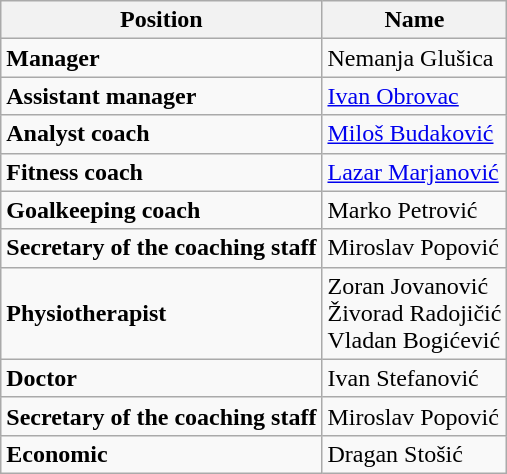<table class="wikitable">
<tr>
<th>Position</th>
<th>Name</th>
</tr>
<tr>
<td><strong>Manager</strong></td>
<td> Nemanja Glušica</td>
</tr>
<tr>
<td><strong>Assistant manager</strong></td>
<td> <a href='#'>Ivan Obrovac</a></td>
</tr>
<tr>
<td><strong>Analyst coach</strong></td>
<td> <a href='#'>Miloš Budaković</a></td>
</tr>
<tr>
<td><strong>Fitness coach</strong></td>
<td> <a href='#'>Lazar Marjanović</a></td>
</tr>
<tr>
<td><strong>Goalkeeping coach</strong></td>
<td> Marko Petrović</td>
</tr>
<tr>
<td><strong>Secretary of the coaching staff</strong></td>
<td> Miroslav Popović</td>
</tr>
<tr>
<td><strong>Physiotherapist </strong></td>
<td> Zoran Jovanović <br>  Živorad Radojičić <br>  Vladan Bogićević</td>
</tr>
<tr>
<td><strong>Doctor</strong></td>
<td> Ivan Stefanović</td>
</tr>
<tr>
<td><strong>Secretary of the coaching staff</strong></td>
<td> Miroslav Popović</td>
</tr>
<tr>
<td><strong>Economic</strong></td>
<td> Dragan Stošić</td>
</tr>
</table>
